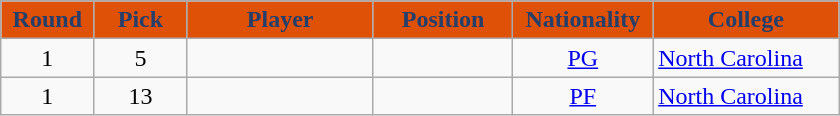<table class="wikitable">
<tr>
<th style="background:#DF5106; color:#253E6A" width="10%">Round</th>
<th style="background:#DF5106; color:#253E6A" width="10%">Pick</th>
<th style="background:#DF5106; color:#253E6A" width="20%">Player</th>
<th style="background:#DF5106; color:#253E6A" width="15%">Position</th>
<th style="background:#DF5106; color:#253E6A" width="15%">Nationality</th>
<th style="background:#DF5106; color:#253E6A" width="20%">College</th>
</tr>
<tr>
<td align=center>1</td>
<td align=center>5</td>
<td></td>
<td></td>
<td align=center><a href='#'>PG</a></td>
<td><a href='#'>North Carolina</a></td>
</tr>
<tr>
<td align=center>1</td>
<td align=center>13</td>
<td></td>
<td></td>
<td align=center><a href='#'>PF</a></td>
<td><a href='#'>North Carolina</a></td>
</tr>
</table>
